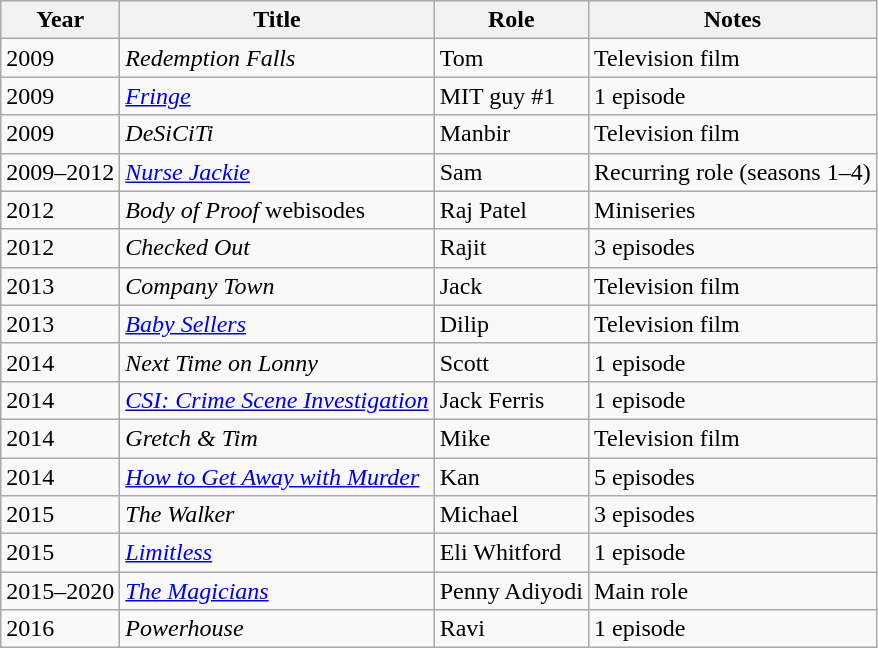<table class="wikitable sortable">
<tr>
<th>Year</th>
<th>Title</th>
<th class="unsortable">Role</th>
<th class="unsortable">Notes</th>
</tr>
<tr>
<td>2009</td>
<td><em>Redemption Falls</em></td>
<td>Tom</td>
<td>Television film</td>
</tr>
<tr>
<td>2009</td>
<td><em><a href='#'>Fringe</a></em></td>
<td>MIT guy #1</td>
<td>1 episode</td>
</tr>
<tr>
<td>2009</td>
<td><em>DeSiCiTi</em></td>
<td>Manbir</td>
<td>Television film</td>
</tr>
<tr>
<td>2009–2012</td>
<td><em><a href='#'>Nurse Jackie</a></em></td>
<td>Sam</td>
<td>Recurring role (seasons 1–4)</td>
</tr>
<tr>
<td>2012</td>
<td><em>Body of Proof</em> webisodes</td>
<td>Raj Patel</td>
<td>Miniseries</td>
</tr>
<tr>
<td>2012</td>
<td><em>Checked Out</em></td>
<td>Rajit</td>
<td>3 episodes</td>
</tr>
<tr>
<td>2013</td>
<td><em>Company Town</em></td>
<td>Jack</td>
<td>Television film</td>
</tr>
<tr>
<td>2013</td>
<td><em><a href='#'>Baby Sellers</a></em></td>
<td>Dilip</td>
<td>Television film</td>
</tr>
<tr>
<td>2014</td>
<td><em>Next Time on Lonny</em></td>
<td>Scott</td>
<td>1 episode</td>
</tr>
<tr>
<td>2014</td>
<td><em><a href='#'>CSI: Crime Scene Investigation</a></em></td>
<td>Jack Ferris</td>
<td>1 episode</td>
</tr>
<tr>
<td>2014</td>
<td><em>Gretch & Tim</em></td>
<td>Mike</td>
<td>Television film</td>
</tr>
<tr>
<td>2014</td>
<td><em><a href='#'>How to Get Away with Murder</a></em></td>
<td>Kan</td>
<td>5 episodes</td>
</tr>
<tr>
<td>2015</td>
<td data-sort-value="Walker, The"><em>The Walker</em></td>
<td>Michael</td>
<td>3 episodes</td>
</tr>
<tr>
<td>2015</td>
<td><em><a href='#'>Limitless</a></em></td>
<td>Eli Whitford</td>
<td>1 episode</td>
</tr>
<tr>
<td>2015–2020</td>
<td data-sort-value="Magicians, The"><em><a href='#'>The Magicians</a></em></td>
<td>Penny Adiyodi</td>
<td>Main role</td>
</tr>
<tr>
<td>2016</td>
<td><em>Powerhouse</em></td>
<td>Ravi</td>
<td>1 episode</td>
</tr>
</table>
